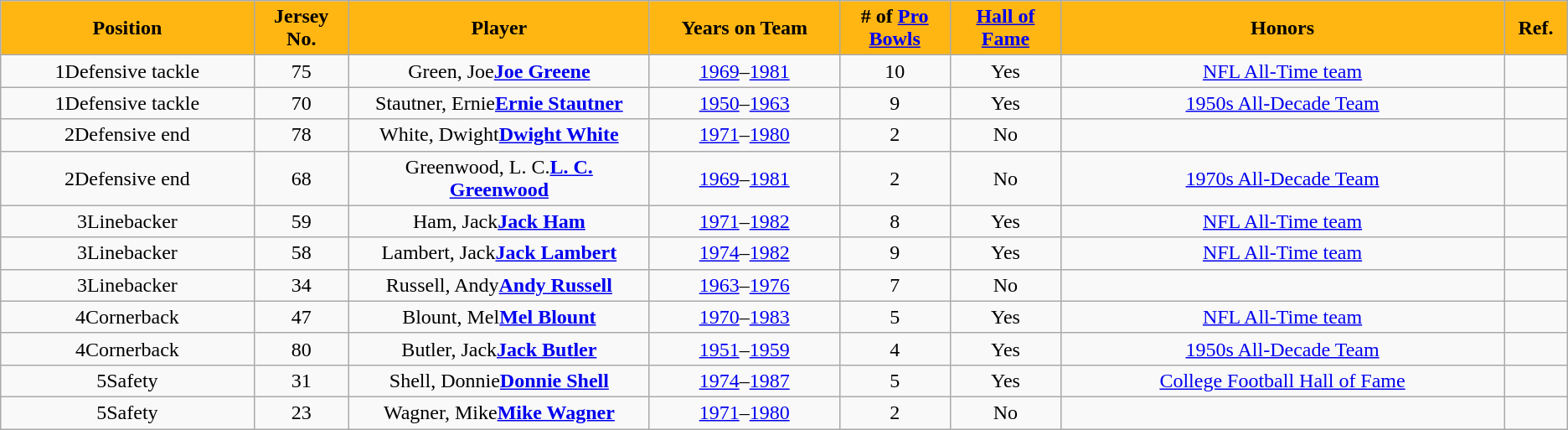<table class="wikitable sortable" style="text-align:center">
<tr>
<th style="background:#FFB612; color:#000000;" width=16%>Position</th>
<th style="background:#FFB612; color:#000000;"   width=6%>Jersey No.</th>
<th style="background:#FFB612; color:#000000;" width=19%>Player</th>
<th style="background:#FFB612; color:#000000;"   width=12%>Years on Team</th>
<th style="background:#FFB612; color:#000000;" width=7%># of <a href='#'>Pro Bowls</a></th>
<th style="background:#FFB612; color:#000000;" width=7%><a href='#'>Hall of Fame</a></th>
<th style="background:#FFB612; color:#000000;"  width=28%>Honors</th>
<th style="background:#FFB612; color:#000000;" width=4% class="unsortable">Ref.</th>
</tr>
<tr>
<td align=center><span>1</span>Defensive  tackle</td>
<td align=center>75</td>
<td><span>Green, Joe</span><strong><a href='#'>Joe Greene</a></strong></td>
<td align=center><a href='#'>1969</a>–<a href='#'>1981</a></td>
<td align=center>10</td>
<td align=center>Yes</td>
<td><a href='#'>NFL All-Time team</a></td>
<td align=center></td>
</tr>
<tr>
<td align=center><span>1</span>Defensive  tackle</td>
<td align=center>70</td>
<td><span>Stautner, Ernie</span><strong><a href='#'>Ernie Stautner</a></strong></td>
<td align=center><a href='#'>1950</a>–<a href='#'>1963</a></td>
<td align=center>9</td>
<td align=center>Yes</td>
<td><a href='#'>1950s All-Decade Team</a></td>
<td align=center></td>
</tr>
<tr>
<td align=center><span>2</span>Defensive  end</td>
<td align=center>78</td>
<td><span>White, Dwight</span><strong><a href='#'>Dwight White</a></strong></td>
<td align=center><a href='#'>1971</a>–<a href='#'>1980</a></td>
<td align=center>2</td>
<td align=center>No</td>
<td></td>
<td align=center></td>
</tr>
<tr>
<td align=center><span>2</span>Defensive  end</td>
<td align=center>68</td>
<td><span>Greenwood, L. C.</span><strong><a href='#'>L. C. Greenwood</a></strong></td>
<td align=center><a href='#'>1969</a>–<a href='#'>1981</a></td>
<td align=center>2</td>
<td align=center>No</td>
<td><a href='#'>1970s All-Decade Team</a></td>
<td align=center></td>
</tr>
<tr>
<td align=center><span>3</span>Linebacker</td>
<td align=center>59</td>
<td><span>Ham, Jack</span><strong><a href='#'>Jack Ham</a></strong></td>
<td align=center><a href='#'>1971</a>–<a href='#'>1982</a></td>
<td align=center>8</td>
<td align=center>Yes</td>
<td><a href='#'>NFL All-Time team</a></td>
<td align=center></td>
</tr>
<tr>
<td align=center><span>3</span>Linebacker</td>
<td align=center>58</td>
<td><span>Lambert, Jack</span><strong><a href='#'>Jack Lambert</a></strong></td>
<td align=center><a href='#'>1974</a>–<a href='#'>1982</a></td>
<td align=center>9</td>
<td align=center>Yes</td>
<td><a href='#'>NFL All-Time team</a></td>
<td align=center></td>
</tr>
<tr>
<td align=center><span>3</span>Linebacker</td>
<td align=center>34</td>
<td><span>Russell, Andy</span><strong><a href='#'>Andy Russell</a></strong></td>
<td align=center><a href='#'>1963</a>–<a href='#'>1976</a></td>
<td align=center>7</td>
<td align=center>No</td>
<td></td>
<td align=center></td>
</tr>
<tr>
<td align=center><span>4</span>Cornerback</td>
<td align=center>47</td>
<td><span>Blount, Mel</span><strong><a href='#'>Mel Blount</a></strong></td>
<td align=center><a href='#'>1970</a>–<a href='#'>1983</a></td>
<td align=center>5</td>
<td align=center>Yes</td>
<td><a href='#'>NFL All-Time team</a></td>
<td align=center></td>
</tr>
<tr>
<td align=center><span>4</span>Cornerback</td>
<td align=center>80</td>
<td><span>Butler, Jack</span><strong><a href='#'>Jack Butler</a></strong></td>
<td align=center><a href='#'>1951</a>–<a href='#'>1959</a></td>
<td align=center>4</td>
<td align=center>Yes</td>
<td><a href='#'>1950s All-Decade Team</a></td>
<td align=center></td>
</tr>
<tr>
<td align=center><span>5</span>Safety</td>
<td align=center>31</td>
<td><span>Shell, Donnie</span><strong><a href='#'>Donnie Shell</a></strong></td>
<td align=center><a href='#'>1974</a>–<a href='#'>1987</a></td>
<td align=center>5</td>
<td align=center>Yes</td>
<td><a href='#'>College Football Hall of Fame</a></td>
<td align=center></td>
</tr>
<tr>
<td align=center><span>5</span>Safety</td>
<td align=center>23</td>
<td><span>Wagner, Mike</span><strong><a href='#'>Mike Wagner</a></strong></td>
<td align=center><a href='#'>1971</a>–<a href='#'>1980</a></td>
<td align=center>2</td>
<td align=center>No</td>
<td></td>
<td align=center></td>
</tr>
</table>
